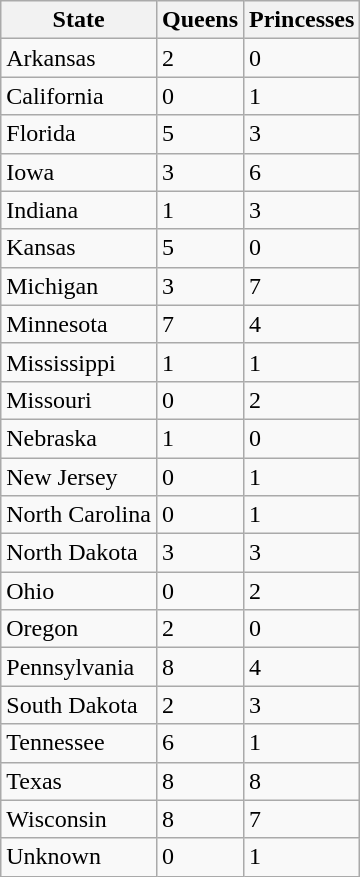<table class="wikitable" align="center">
<tr>
<th>State</th>
<th>Queens</th>
<th>Princesses</th>
</tr>
<tr>
<td>Arkansas</td>
<td>2</td>
<td>0</td>
</tr>
<tr>
<td>California</td>
<td>0</td>
<td>1</td>
</tr>
<tr>
<td>Florida</td>
<td>5</td>
<td>3</td>
</tr>
<tr>
<td>Iowa</td>
<td>3</td>
<td>6</td>
</tr>
<tr>
<td>Indiana</td>
<td>1</td>
<td>3</td>
</tr>
<tr>
<td>Kansas</td>
<td>5</td>
<td>0</td>
</tr>
<tr>
<td>Michigan</td>
<td>3</td>
<td>7</td>
</tr>
<tr>
<td>Minnesota</td>
<td>7</td>
<td>4</td>
</tr>
<tr>
<td>Mississippi</td>
<td>1</td>
<td>1</td>
</tr>
<tr>
<td>Missouri</td>
<td>0</td>
<td>2</td>
</tr>
<tr>
<td>Nebraska</td>
<td>1</td>
<td>0</td>
</tr>
<tr>
<td>New Jersey</td>
<td>0</td>
<td>1</td>
</tr>
<tr>
<td>North Carolina</td>
<td>0</td>
<td>1</td>
</tr>
<tr>
<td>North Dakota</td>
<td>3</td>
<td>3</td>
</tr>
<tr>
<td>Ohio</td>
<td>0</td>
<td>2</td>
</tr>
<tr>
<td>Oregon</td>
<td>2</td>
<td>0</td>
</tr>
<tr>
<td>Pennsylvania</td>
<td>8</td>
<td>4</td>
</tr>
<tr>
<td>South Dakota</td>
<td>2</td>
<td>3</td>
</tr>
<tr>
<td>Tennessee</td>
<td>6</td>
<td>1</td>
</tr>
<tr>
<td>Texas</td>
<td>8</td>
<td>8</td>
</tr>
<tr>
<td>Wisconsin</td>
<td>8</td>
<td>7</td>
</tr>
<tr>
<td>Unknown</td>
<td>0</td>
<td>1</td>
</tr>
</table>
